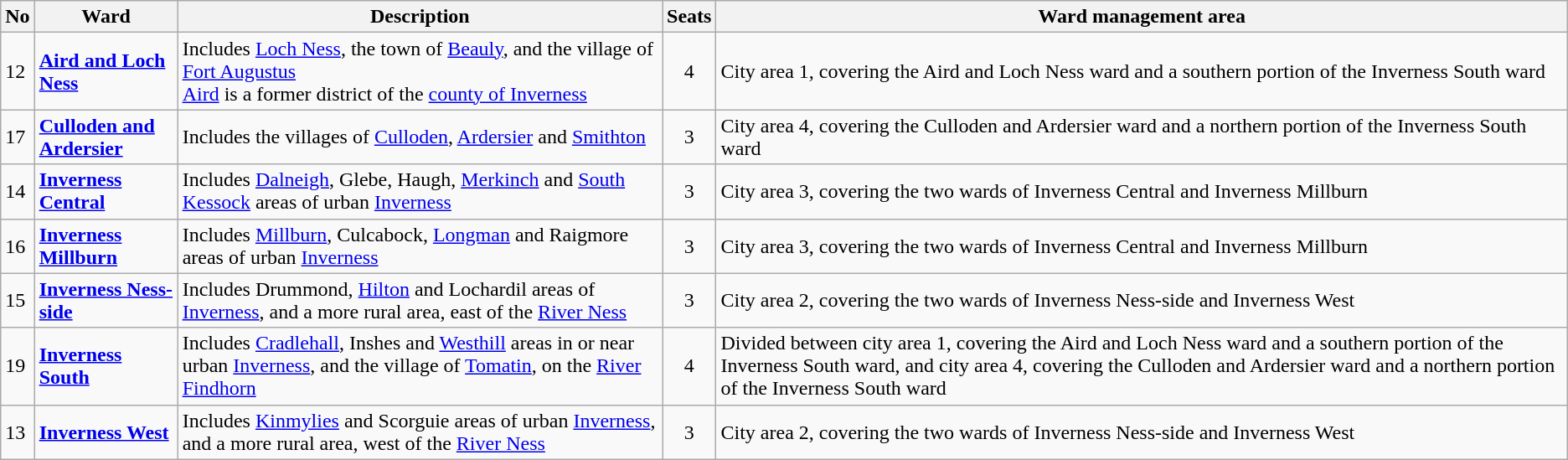<table class="wikitable">
<tr>
<th>No</th>
<th>Ward</th>
<th>Description</th>
<th>Seats</th>
<th>Ward management area</th>
</tr>
<tr>
<td>12</td>
<td><strong><a href='#'>Aird and Loch Ness</a></strong></td>
<td>Includes <a href='#'>Loch Ness</a>, the town of <a href='#'>Beauly</a>, and the village of <a href='#'>Fort Augustus</a> <br> <a href='#'>Aird</a> is a former district of the <a href='#'>county of Inverness</a></td>
<td align=center>4</td>
<td>City area 1, covering the Aird and Loch Ness ward and a southern portion of the Inverness South ward</td>
</tr>
<tr>
<td>17</td>
<td><strong><a href='#'>Culloden and Ardersier</a></strong></td>
<td>Includes the villages of <a href='#'>Culloden</a>, <a href='#'>Ardersier</a> and <a href='#'>Smithton</a></td>
<td align=center>3</td>
<td>City area 4, covering the Culloden and Ardersier ward and a northern portion of the Inverness South ward</td>
</tr>
<tr>
<td>14</td>
<td><strong><a href='#'>Inverness Central</a></strong></td>
<td>Includes <a href='#'>Dalneigh</a>, Glebe, Haugh, <a href='#'>Merkinch</a> and <a href='#'>South Kessock</a> areas of urban <a href='#'>Inverness</a></td>
<td align=center>3</td>
<td>City area 3, covering the two wards of Inverness Central and Inverness Millburn</td>
</tr>
<tr>
<td>16</td>
<td><strong><a href='#'>Inverness Millburn</a></strong></td>
<td>Includes <a href='#'>Millburn</a>, Culcabock, <a href='#'>Longman</a> and Raigmore areas of urban <a href='#'>Inverness</a></td>
<td align=center>3</td>
<td>City area 3, covering the two wards of Inverness Central and Inverness Millburn</td>
</tr>
<tr>
<td>15</td>
<td><strong><a href='#'>Inverness Ness-side</a></strong></td>
<td>Includes Drummond, <a href='#'>Hilton</a> and Lochardil areas of <a href='#'>Inverness</a>, and a more rural area, east of the <a href='#'>River Ness</a></td>
<td align=center>3</td>
<td>City area 2, covering the two wards of Inverness Ness-side and Inverness West</td>
</tr>
<tr>
<td>19</td>
<td><strong><a href='#'>Inverness South</a></strong></td>
<td>Includes <a href='#'>Cradlehall</a>, Inshes and <a href='#'>Westhill</a> areas in or near urban <a href='#'>Inverness</a>, and the village of <a href='#'>Tomatin</a>, on the <a href='#'>River Findhorn</a></td>
<td align=center>4</td>
<td>Divided between city area 1, covering the Aird and Loch Ness ward and a southern portion of the Inverness South ward, and city area 4, covering the Culloden and Ardersier ward and a northern portion of the Inverness South ward</td>
</tr>
<tr>
<td>13</td>
<td><strong><a href='#'>Inverness West</a></strong></td>
<td>Includes <a href='#'>Kinmylies</a> and Scorguie areas of urban <a href='#'>Inverness</a>, and a more rural area, west of the <a href='#'>River Ness</a></td>
<td align=center>3</td>
<td>City area 2, covering the two wards of Inverness Ness-side and Inverness West</td>
</tr>
</table>
